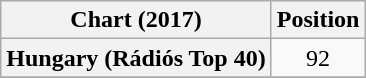<table class="wikitable plainrowheaders sortable" style="text-align:center">
<tr>
<th scope="col">Chart (2017)</th>
<th scope="col">Position</th>
</tr>
<tr>
<th scope="row">Hungary (Rádiós Top 40)</th>
<td>92</td>
</tr>
<tr>
</tr>
</table>
